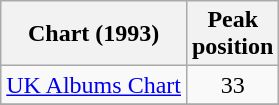<table class="wikitable sortable">
<tr>
<th align="center">Chart (1993)</th>
<th align="center">Peak<br>position</th>
</tr>
<tr>
<td align="left"><a href='#'>UK Albums Chart</a></td>
<td align="center">33</td>
</tr>
<tr>
</tr>
</table>
